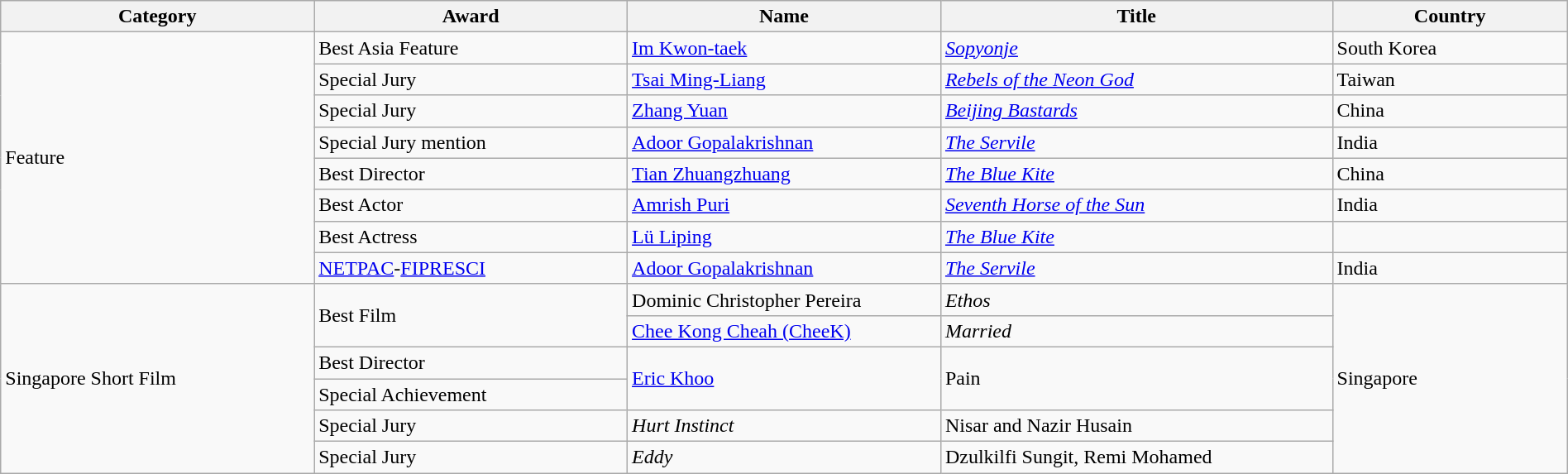<table class="wikitable" width="100%">
<tr>
<th width="20%" scope="col">Category</th>
<th width="20%" scope="col">Award</th>
<th width="20%" scope="col">Name</th>
<th width="25%" scope="col">Title</th>
<th width="15%" scope="col">Country</th>
</tr>
<tr>
<td rowspan="8">Feature</td>
<td>Best Asia Feature</td>
<td><a href='#'>Im Kwon-taek</a></td>
<td><em><a href='#'>Sopyonje</a></em></td>
<td>South Korea</td>
</tr>
<tr>
<td>Special Jury</td>
<td><a href='#'>Tsai Ming-Liang</a></td>
<td><em><a href='#'>Rebels of the Neon God</a></em></td>
<td>Taiwan</td>
</tr>
<tr>
<td>Special Jury</td>
<td><a href='#'>Zhang Yuan</a></td>
<td><em><a href='#'>Beijing Bastards</a></em></td>
<td>China</td>
</tr>
<tr>
<td>Special Jury mention</td>
<td><a href='#'>Adoor Gopalakrishnan</a></td>
<td><em><a href='#'>The Servile</a></em></td>
<td>India</td>
</tr>
<tr>
<td>Best Director</td>
<td><a href='#'>Tian Zhuangzhuang</a></td>
<td><em><a href='#'>The Blue Kite</a></em></td>
<td>China</td>
</tr>
<tr>
<td>Best Actor</td>
<td><a href='#'>Amrish Puri</a></td>
<td><em><a href='#'>Seventh Horse of the Sun</a></em></td>
<td>India</td>
</tr>
<tr>
<td>Best Actress</td>
<td><a href='#'>Lü Liping</a></td>
<td><em><a href='#'>The Blue Kite</a></em></td>
<td></td>
</tr>
<tr>
<td><a href='#'>NETPAC</a>-<a href='#'>FIPRESCI</a></td>
<td><a href='#'>Adoor Gopalakrishnan</a></td>
<td><em><a href='#'>The Servile</a></em></td>
<td>India</td>
</tr>
<tr>
<td rowspan="6">Singapore Short Film</td>
<td rowspan="2">Best Film</td>
<td>Dominic Christopher Pereira</td>
<td><em>Ethos</em></td>
<td rowspan="6">Singapore</td>
</tr>
<tr>
<td><a href='#'>Chee Kong Cheah (CheeK)</a></td>
<td><em>Married</em></td>
</tr>
<tr>
<td>Best Director</td>
<td rowspan="2"><a href='#'>Eric Khoo</a></td>
<td rowspan="2">Pain</td>
</tr>
<tr>
<td>Special Achievement</td>
</tr>
<tr>
<td>Special Jury</td>
<td><em>Hurt Instinct</em></td>
<td>Nisar and Nazir Husain</td>
</tr>
<tr>
<td>Special Jury</td>
<td><em>Eddy</em></td>
<td>Dzulkilfi Sungit, Remi Mohamed</td>
</tr>
</table>
